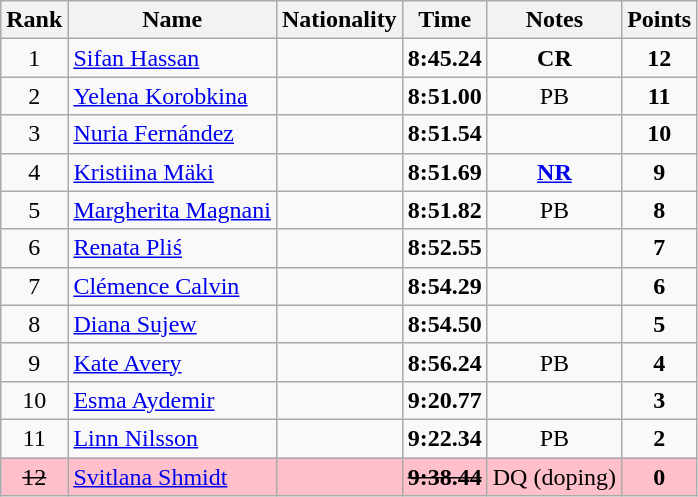<table class="wikitable sortable" style="text-align:center">
<tr>
<th>Rank</th>
<th>Name</th>
<th>Nationality</th>
<th>Time</th>
<th>Notes</th>
<th>Points</th>
</tr>
<tr>
<td>1</td>
<td align=left><a href='#'>Sifan Hassan</a></td>
<td align=left></td>
<td><strong>8:45.24</strong></td>
<td><strong>CR</strong></td>
<td><strong>12</strong></td>
</tr>
<tr>
<td>2</td>
<td align=left><a href='#'>Yelena Korobkina</a></td>
<td align=left></td>
<td><strong>8:51.00</strong></td>
<td>PB</td>
<td><strong>11</strong></td>
</tr>
<tr>
<td>3</td>
<td align=left><a href='#'>Nuria Fernández</a></td>
<td align=left></td>
<td><strong>8:51.54</strong></td>
<td></td>
<td><strong>10</strong></td>
</tr>
<tr>
<td>4</td>
<td align=left><a href='#'>Kristiina Mäki</a></td>
<td align=left></td>
<td><strong>8:51.69</strong></td>
<td><strong><a href='#'>NR</a></strong></td>
<td><strong>9</strong></td>
</tr>
<tr>
<td>5</td>
<td align=left><a href='#'>Margherita Magnani</a></td>
<td align=left></td>
<td><strong>8:51.82</strong></td>
<td>PB</td>
<td><strong>8</strong></td>
</tr>
<tr>
<td>6</td>
<td align=left><a href='#'>Renata Pliś</a></td>
<td align=left></td>
<td><strong>8:52.55</strong></td>
<td></td>
<td><strong>7</strong></td>
</tr>
<tr>
<td>7</td>
<td align=left><a href='#'>Clémence Calvin</a></td>
<td align=left></td>
<td><strong>8:54.29</strong></td>
<td></td>
<td><strong>6</strong></td>
</tr>
<tr>
<td>8</td>
<td align=left><a href='#'>Diana Sujew</a></td>
<td align=left></td>
<td><strong>8:54.50</strong></td>
<td></td>
<td><strong>5</strong></td>
</tr>
<tr>
<td>9</td>
<td align=left><a href='#'>Kate Avery</a></td>
<td align=left></td>
<td><strong>8:56.24</strong></td>
<td>PB</td>
<td><strong>4</strong></td>
</tr>
<tr>
<td>10</td>
<td align=left><a href='#'>Esma Aydemir</a></td>
<td align=left></td>
<td><strong>9:20.77</strong></td>
<td></td>
<td><strong>3</strong></td>
</tr>
<tr>
<td>11</td>
<td align=left><a href='#'>Linn Nilsson</a></td>
<td align=left></td>
<td><strong>9:22.34</strong></td>
<td>PB</td>
<td><strong>2</strong></td>
</tr>
<tr bgcolor=pink>
<td><s>12 </s></td>
<td align=left><a href='#'>Svitlana Shmidt</a></td>
<td align=left></td>
<td><s><strong>9:38.44</strong> </s></td>
<td>DQ (doping)</td>
<td><strong>0</strong></td>
</tr>
</table>
